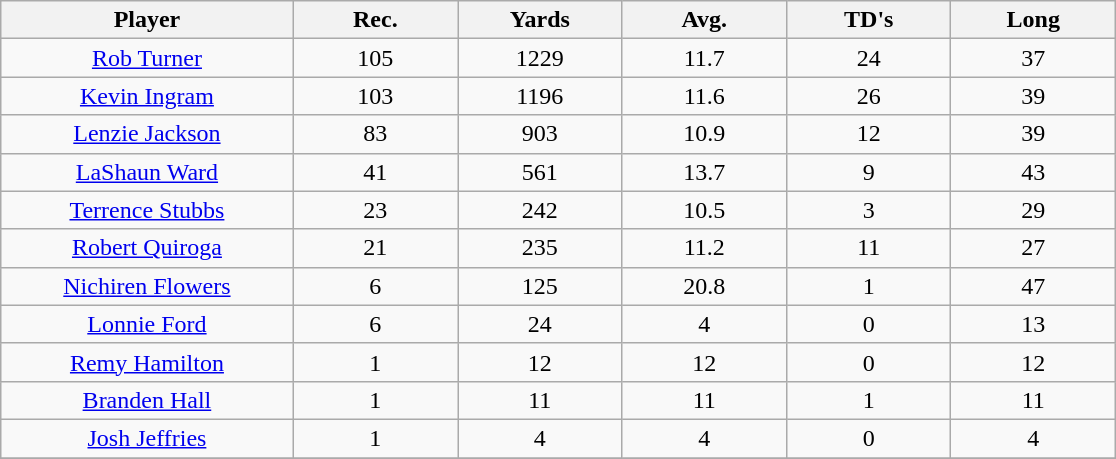<table class="wikitable sortable">
<tr>
<th bgcolor="#DDDDFF" width="16%">Player</th>
<th bgcolor="#DDDDFF" width="9%">Rec.</th>
<th bgcolor="#DDDDFF" width="9%">Yards</th>
<th bgcolor="#DDDDFF" width="9%">Avg.</th>
<th bgcolor="#DDDDFF" width="9%">TD's</th>
<th bgcolor="#DDDDFF" width="9%">Long</th>
</tr>
<tr align="center">
<td><a href='#'>Rob Turner</a></td>
<td>105</td>
<td>1229</td>
<td>11.7</td>
<td>24</td>
<td>37</td>
</tr>
<tr align="center">
<td><a href='#'>Kevin Ingram</a></td>
<td>103</td>
<td>1196</td>
<td>11.6</td>
<td>26</td>
<td>39</td>
</tr>
<tr align="center">
<td><a href='#'>Lenzie Jackson</a></td>
<td>83</td>
<td>903</td>
<td>10.9</td>
<td>12</td>
<td>39</td>
</tr>
<tr align="center">
<td><a href='#'>LaShaun Ward</a></td>
<td>41</td>
<td>561</td>
<td>13.7</td>
<td>9</td>
<td>43</td>
</tr>
<tr align="center">
<td><a href='#'>Terrence Stubbs</a></td>
<td>23</td>
<td>242</td>
<td>10.5</td>
<td>3</td>
<td>29</td>
</tr>
<tr align="center">
<td><a href='#'>Robert Quiroga</a></td>
<td>21</td>
<td>235</td>
<td>11.2</td>
<td>11</td>
<td>27</td>
</tr>
<tr align="center">
<td><a href='#'>Nichiren Flowers</a></td>
<td>6</td>
<td>125</td>
<td>20.8</td>
<td>1</td>
<td>47</td>
</tr>
<tr align="center">
<td><a href='#'>Lonnie Ford</a></td>
<td>6</td>
<td>24</td>
<td>4</td>
<td>0</td>
<td>13</td>
</tr>
<tr align="center">
<td><a href='#'>Remy Hamilton</a></td>
<td>1</td>
<td>12</td>
<td>12</td>
<td>0</td>
<td>12</td>
</tr>
<tr align="center">
<td><a href='#'>Branden Hall</a></td>
<td>1</td>
<td>11</td>
<td>11</td>
<td>1</td>
<td>11</td>
</tr>
<tr align="center">
<td><a href='#'>Josh Jeffries</a></td>
<td>1</td>
<td>4</td>
<td>4</td>
<td>0</td>
<td>4</td>
</tr>
<tr>
</tr>
</table>
